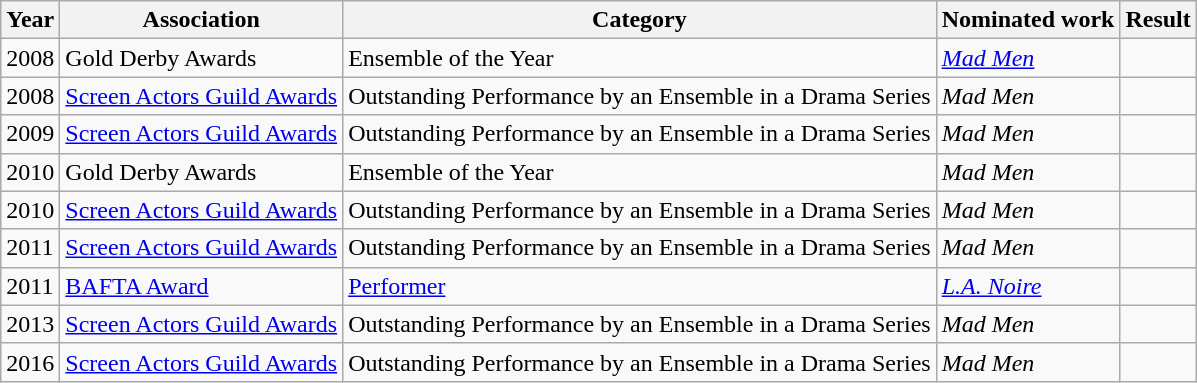<table class="wikitable sortable">
<tr>
<th>Year</th>
<th>Association</th>
<th>Category</th>
<th>Nominated work</th>
<th>Result</th>
</tr>
<tr>
<td>2008</td>
<td>Gold Derby Awards</td>
<td>Ensemble of the Year</td>
<td><em><a href='#'>Mad Men</a></em></td>
<td></td>
</tr>
<tr>
<td>2008</td>
<td><a href='#'>Screen Actors Guild Awards</a></td>
<td>Outstanding Performance by an Ensemble in a Drama Series</td>
<td><em>Mad Men</em></td>
<td></td>
</tr>
<tr>
<td>2009</td>
<td><a href='#'>Screen Actors Guild Awards</a></td>
<td>Outstanding Performance by an Ensemble in a Drama Series</td>
<td><em>Mad Men</em></td>
<td></td>
</tr>
<tr>
<td>2010</td>
<td>Gold Derby Awards</td>
<td>Ensemble of the Year</td>
<td><em>Mad Men</em></td>
<td></td>
</tr>
<tr>
<td>2010</td>
<td><a href='#'>Screen Actors Guild Awards</a></td>
<td>Outstanding Performance by an Ensemble in a Drama Series</td>
<td><em>Mad Men</em></td>
<td></td>
</tr>
<tr>
<td>2011</td>
<td><a href='#'>Screen Actors Guild Awards</a></td>
<td>Outstanding Performance by an Ensemble in a Drama Series</td>
<td><em>Mad Men</em></td>
<td></td>
</tr>
<tr>
<td>2011</td>
<td><a href='#'>BAFTA Award</a></td>
<td><a href='#'>Performer</a></td>
<td><em><a href='#'>L.A. Noire</a></em></td>
<td></td>
</tr>
<tr>
<td>2013</td>
<td><a href='#'>Screen Actors Guild Awards</a></td>
<td>Outstanding Performance by an Ensemble in a Drama Series</td>
<td><em>Mad Men</em></td>
<td></td>
</tr>
<tr>
<td>2016</td>
<td><a href='#'>Screen Actors Guild Awards</a></td>
<td>Outstanding Performance by an Ensemble in a Drama Series</td>
<td><em>Mad Men</em></td>
<td></td>
</tr>
</table>
